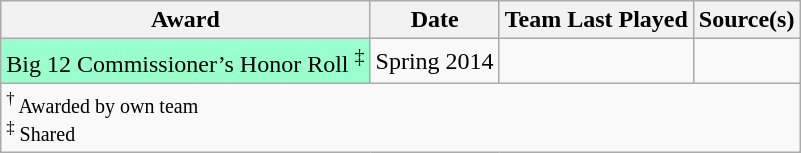<table class="wikitable sortable" style="text-align:left">
<tr style="text-align:left;">
<th>Award</th>
<th>Date</th>
<th>Team Last Played</th>
<th ! class="unsortable">Source(s)</th>
</tr>
<tr>
<td style="background:#9fc;">Big 12 Commissioner’s Honor Roll <sup>‡</sup></td>
<td>Spring 2014</td>
<td></td>
<td></td>
</tr>
<tr class="sortbottom">
<td colspan = 13 style="text-align:left;"><small><sup>†</sup> Awarded by own team<br><sup>‡</sup> Shared</small></td>
</tr>
</table>
